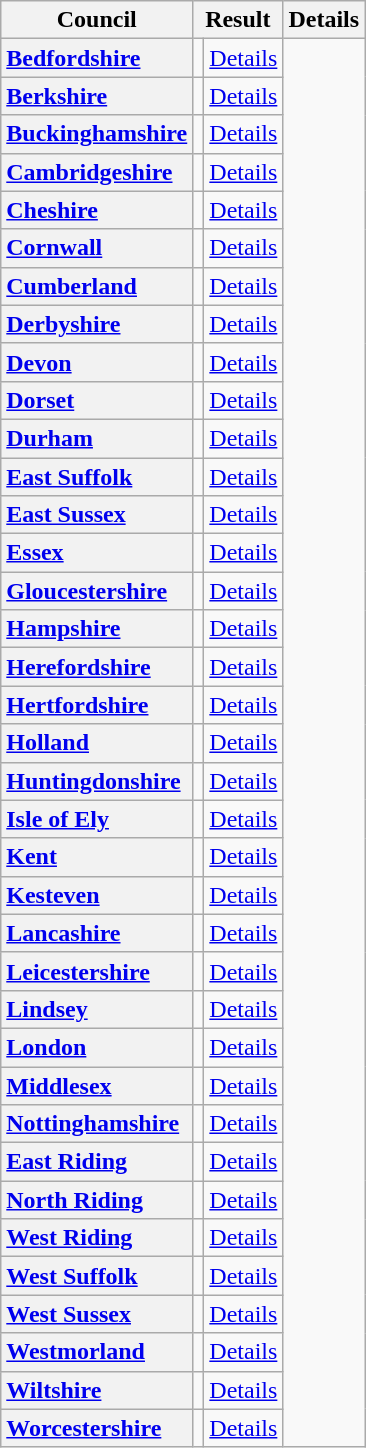<table class="wikitable">
<tr>
<th scope="col">Council</th>
<th colspan=2>Result</th>
<th scope="col" class="unsortable">Details</th>
</tr>
<tr>
<th scope="row" style="text-align: left;"><a href='#'>Bedfordshire</a></th>
<td></td>
<td><a href='#'>Details</a></td>
</tr>
<tr>
<th scope="row" style="text-align: left;"><a href='#'>Berkshire</a></th>
<td></td>
<td><a href='#'>Details</a></td>
</tr>
<tr>
<th scope="row" style="text-align: left;"><a href='#'>Buckinghamshire</a></th>
<td></td>
<td><a href='#'>Details</a></td>
</tr>
<tr>
<th scope="row" style="text-align: left;"><a href='#'>Cambridgeshire</a></th>
<td></td>
<td><a href='#'>Details</a></td>
</tr>
<tr>
<th scope="row" style="text-align: left;"><a href='#'>Cheshire</a></th>
<td></td>
<td><a href='#'>Details</a></td>
</tr>
<tr>
<th scope="row" style="text-align: left;"><a href='#'>Cornwall</a></th>
<td></td>
<td><a href='#'>Details</a></td>
</tr>
<tr>
<th scope="row" style="text-align: left;"><a href='#'>Cumberland</a></th>
<td></td>
<td><a href='#'>Details</a></td>
</tr>
<tr>
<th scope="row" style="text-align: left;"><a href='#'>Derbyshire</a></th>
<td></td>
<td><a href='#'>Details</a></td>
</tr>
<tr>
<th scope="row" style="text-align: left;"><a href='#'>Devon</a></th>
<td></td>
<td><a href='#'>Details</a></td>
</tr>
<tr>
<th scope="row" style="text-align: left;"><a href='#'>Dorset</a></th>
<td></td>
<td><a href='#'>Details</a></td>
</tr>
<tr>
<th scope="row" style="text-align: left;"><a href='#'>Durham</a></th>
<td></td>
<td><a href='#'>Details</a></td>
</tr>
<tr>
<th scope="row" style="text-align: left;"><a href='#'>East Suffolk</a></th>
<td></td>
<td><a href='#'>Details</a></td>
</tr>
<tr>
<th scope="row" style="text-align: left;"><a href='#'>East Sussex</a></th>
<td></td>
<td><a href='#'>Details</a></td>
</tr>
<tr>
<th scope="row" style="text-align: left;"><a href='#'>Essex</a></th>
<td></td>
<td><a href='#'>Details</a></td>
</tr>
<tr>
<th scope="row" style="text-align: left;"><a href='#'>Gloucestershire</a></th>
<td></td>
<td><a href='#'>Details</a></td>
</tr>
<tr>
<th scope="row" style="text-align: left;"><a href='#'>Hampshire</a></th>
<td></td>
<td><a href='#'>Details</a></td>
</tr>
<tr>
<th scope="row" style="text-align: left;"><a href='#'>Herefordshire</a></th>
<td></td>
<td><a href='#'>Details</a></td>
</tr>
<tr>
<th scope="row" style="text-align: left;"><a href='#'>Hertfordshire</a></th>
<td></td>
<td><a href='#'>Details</a></td>
</tr>
<tr>
<th scope="row" style="text-align: left;"><a href='#'>Holland</a></th>
<td></td>
<td><a href='#'>Details</a></td>
</tr>
<tr>
<th scope="row" style="text-align: left;"><a href='#'>Huntingdonshire</a></th>
<td></td>
<td><a href='#'>Details</a></td>
</tr>
<tr>
<th scope="row" style="text-align: left;"><a href='#'>Isle of Ely</a></th>
<td></td>
<td><a href='#'>Details</a></td>
</tr>
<tr>
<th scope="row" style="text-align: left;"><a href='#'>Kent</a></th>
<td></td>
<td><a href='#'>Details</a></td>
</tr>
<tr>
<th scope="row" style="text-align: left;"><a href='#'>Kesteven</a></th>
<td></td>
<td><a href='#'>Details</a></td>
</tr>
<tr>
<th scope="row" style="text-align: left;"><a href='#'>Lancashire</a></th>
<td></td>
<td><a href='#'>Details</a></td>
</tr>
<tr>
<th scope="row" style="text-align: left;"><a href='#'>Leicestershire</a></th>
<td></td>
<td><a href='#'>Details</a></td>
</tr>
<tr>
<th scope="row" style="text-align: left;"><a href='#'>Lindsey</a></th>
<td></td>
<td><a href='#'>Details</a></td>
</tr>
<tr>
<th scope="row" style="text-align: left;"><a href='#'>London</a></th>
<td></td>
<td><a href='#'>Details</a></td>
</tr>
<tr>
<th scope="row" style="text-align: left;"><a href='#'>Middlesex</a></th>
<td></td>
<td><a href='#'>Details</a></td>
</tr>
<tr>
<th scope="row" style="text-align: left;"><a href='#'>Nottinghamshire</a></th>
<td></td>
<td><a href='#'>Details</a></td>
</tr>
<tr>
<th scope="row" style="text-align: left;"><a href='#'>East Riding</a></th>
<td></td>
<td><a href='#'>Details</a></td>
</tr>
<tr>
<th scope="row" style="text-align: left;"><a href='#'>North Riding</a></th>
<td></td>
<td><a href='#'>Details</a></td>
</tr>
<tr>
<th scope="row" style="text-align: left;"><a href='#'>West Riding</a></th>
<td></td>
<td><a href='#'>Details</a></td>
</tr>
<tr>
<th scope="row" style="text-align: left;"><a href='#'>West Suffolk</a></th>
<td></td>
<td><a href='#'>Details</a></td>
</tr>
<tr>
<th scope="row" style="text-align: left;"><a href='#'>West Sussex</a></th>
<td></td>
<td><a href='#'>Details</a></td>
</tr>
<tr>
<th scope="row" style="text-align: left;"><a href='#'>Westmorland</a></th>
<td></td>
<td><a href='#'>Details</a></td>
</tr>
<tr>
<th scope="row" style="text-align: left;"><a href='#'>Wiltshire</a></th>
<td></td>
<td><a href='#'>Details</a></td>
</tr>
<tr>
<th scope="row" style="text-align: left;"><a href='#'>Worcestershire</a></th>
<td></td>
<td><a href='#'>Details</a></td>
</tr>
</table>
